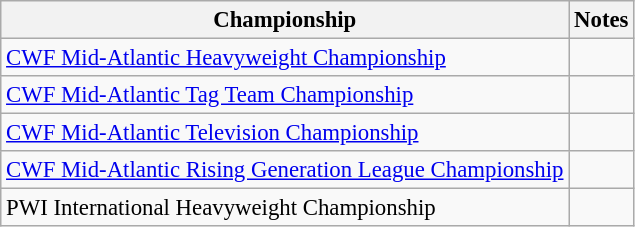<table class="wikitable" style="font-size: 95%;">
<tr>
<th>Championship</th>
<th>Notes</th>
</tr>
<tr>
<td><a href='#'>CWF Mid-Atlantic Heavyweight Championship</a></td>
<td></td>
</tr>
<tr>
<td><a href='#'>CWF Mid-Atlantic Tag Team Championship</a></td>
<td></td>
</tr>
<tr>
<td><a href='#'>CWF Mid-Atlantic Television Championship</a></td>
<td></td>
</tr>
<tr>
<td><a href='#'>CWF Mid-Atlantic Rising Generation League Championship</a></td>
<td></td>
</tr>
<tr>
<td>PWI International Heavyweight  Championship</td>
<td></td>
</tr>
</table>
